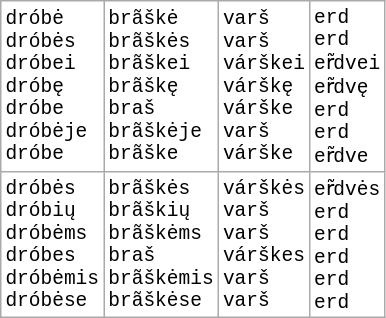<table class=wikitable style="font-family: monospace; background:#FFFFFF">
<tr>
<td>dróbė<br>dróbės<br>dróbei<br>dróbę<br>dróbe<br>dróbėje<br>dróbe</td>
<td>brãškė<br>brãškės<br>brãškei<br>brãškę<br>braš<br>brãškėje<br>brãške</td>
<td>varš<br>varš<br>várškei<br>várškę<br>várške<br>varš<br>várške</td>
<td>erd<br>erd<br>er̃dvei<br>er̃dvę<br>erd<br>erd<br>er̃dve</td>
</tr>
<tr>
<td>dróbės<br>dróbių<br>dróbėms<br>dróbes<br>dróbėmis<br>dróbėse</td>
<td>brãškės<br>brãškių<br>brãškėms<br>braš<br>brãškėmis<br>brãškėse</td>
<td>várškės<br>varš<br>varš<br>várškes<br>varš<br>varš</td>
<td>er̃dvės<br>erd<br>erd<br>erd<br>erd<br>erd</td>
</tr>
</table>
